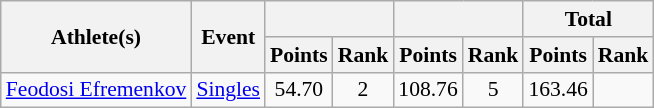<table class="wikitable" style="font-size:90%; text-align:center;">
<tr>
<th rowspan=2>Athlete(s)</th>
<th rowspan=2>Event</th>
<th colspan=2></th>
<th colspan=2></th>
<th colspan=2>Total</th>
</tr>
<tr>
<th>Points</th>
<th>Rank</th>
<th>Points</th>
<th>Rank</th>
<th>Points</th>
<th>Rank</th>
</tr>
<tr>
<td align=left><a href='#'>Feodosi Efremenkov</a></td>
<td align=left><a href='#'>Singles</a></td>
<td>54.70</td>
<td>2</td>
<td>108.76</td>
<td>5</td>
<td>163.46</td>
<td></td>
</tr>
</table>
